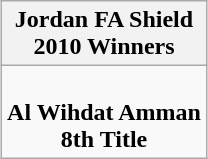<table class="wikitable" style="text-align: center; margin: 0 auto;">
<tr>
<th>Jordan FA Shield  <br>2010 Winners</th>
</tr>
<tr>
<td><br><strong>Al Wihdat Amman</strong><br><strong>8th Title</strong> <br></td>
</tr>
</table>
